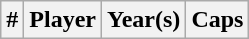<table class="wikitable sortable">
<tr>
<th width=>#</th>
<th width=>Player</th>
<th width=>Year(s)</th>
<th width=>Caps<br></th>
</tr>
</table>
